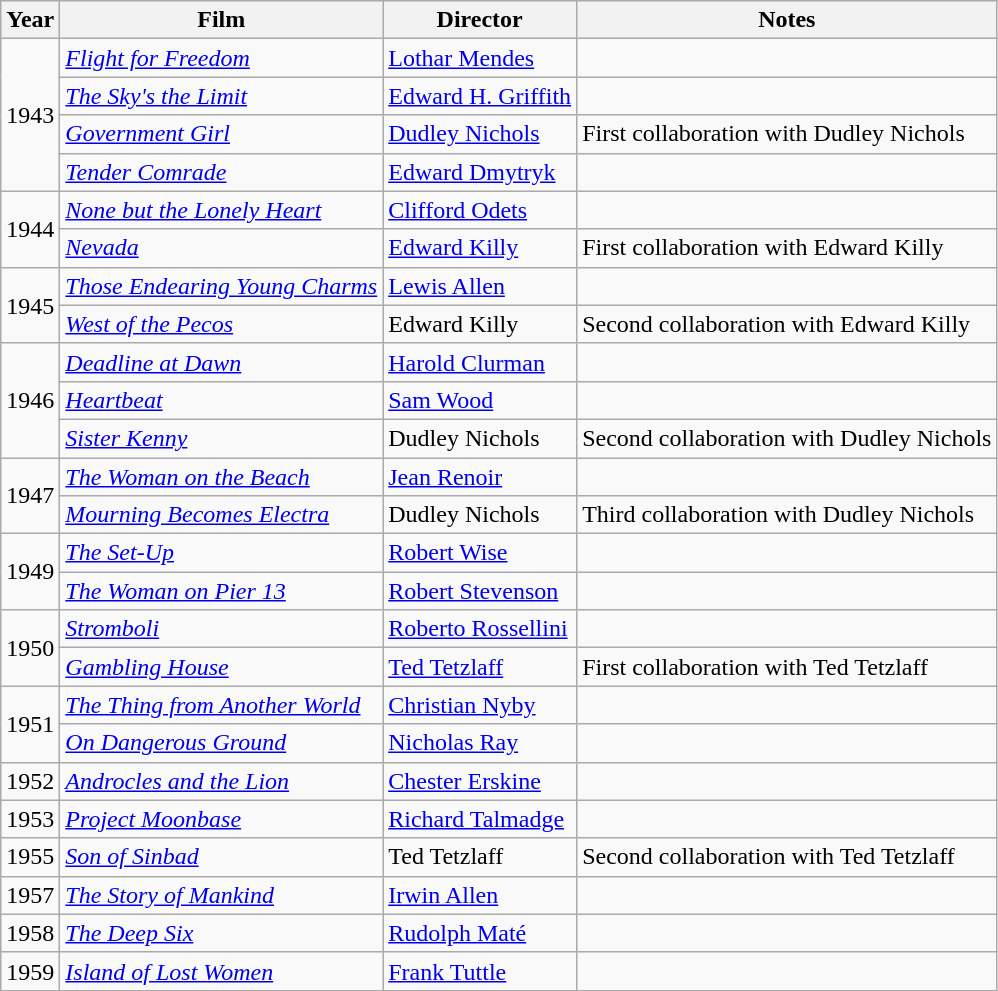<table class="wikitable">
<tr>
<th>Year</th>
<th>Film</th>
<th>Director</th>
<th>Notes</th>
</tr>
<tr>
<td rowspan=4>1943</td>
<td><em><a href='#'>Flight for Freedom</a></em></td>
<td><a href='#'>Lothar Mendes</a></td>
<td></td>
</tr>
<tr>
<td><em><a href='#'>The Sky's the Limit</a></em></td>
<td><a href='#'>Edward H. Griffith</a></td>
<td></td>
</tr>
<tr>
<td><em><a href='#'>Government Girl</a></em></td>
<td><a href='#'>Dudley Nichols</a></td>
<td>First collaboration with Dudley Nichols</td>
</tr>
<tr>
<td><em><a href='#'>Tender Comrade</a></em></td>
<td><a href='#'>Edward Dmytryk</a></td>
<td></td>
</tr>
<tr>
<td rowspan=2>1944</td>
<td><em><a href='#'>None but the Lonely Heart</a></em></td>
<td><a href='#'>Clifford Odets</a></td>
<td></td>
</tr>
<tr>
<td><em><a href='#'>Nevada</a></em></td>
<td><a href='#'>Edward Killy</a></td>
<td>First collaboration with Edward Killy</td>
</tr>
<tr>
<td rowspan=2>1945</td>
<td><em><a href='#'>Those Endearing Young Charms</a></em></td>
<td><a href='#'>Lewis Allen</a></td>
<td></td>
</tr>
<tr>
<td><em><a href='#'>West of the Pecos</a></em></td>
<td>Edward Killy</td>
<td>Second collaboration with Edward Killy</td>
</tr>
<tr>
<td rowspan=3>1946</td>
<td><em><a href='#'>Deadline at Dawn</a></em></td>
<td><a href='#'>Harold Clurman</a></td>
<td></td>
</tr>
<tr>
<td><em><a href='#'>Heartbeat</a></em></td>
<td><a href='#'>Sam Wood</a></td>
<td></td>
</tr>
<tr>
<td><em><a href='#'>Sister Kenny</a></em></td>
<td>Dudley Nichols</td>
<td>Second collaboration with Dudley Nichols</td>
</tr>
<tr>
<td rowspan=2>1947</td>
<td><em><a href='#'>The Woman on the Beach</a></em></td>
<td><a href='#'>Jean Renoir</a></td>
<td></td>
</tr>
<tr>
<td><em><a href='#'>Mourning Becomes Electra</a></em></td>
<td>Dudley Nichols</td>
<td>Third collaboration with Dudley Nichols</td>
</tr>
<tr>
<td rowspan=2>1949</td>
<td><em><a href='#'>The Set-Up</a></em></td>
<td><a href='#'>Robert Wise</a></td>
<td></td>
</tr>
<tr>
<td><em><a href='#'>The Woman on Pier 13</a></em></td>
<td><a href='#'>Robert Stevenson</a></td>
<td></td>
</tr>
<tr>
<td rowspan=2>1950</td>
<td><em><a href='#'>Stromboli</a></em></td>
<td><a href='#'>Roberto Rossellini</a></td>
<td><small></small></td>
</tr>
<tr>
<td><em><a href='#'>Gambling House</a></em></td>
<td><a href='#'>Ted Tetzlaff</a></td>
<td>First collaboration with Ted Tetzlaff</td>
</tr>
<tr>
<td rowspan=2>1951</td>
<td><em><a href='#'>The Thing from Another World</a></em></td>
<td><a href='#'>Christian Nyby</a></td>
<td></td>
</tr>
<tr>
<td><em><a href='#'>On Dangerous Ground</a></em></td>
<td><a href='#'>Nicholas Ray</a></td>
<td></td>
</tr>
<tr>
<td>1952</td>
<td><em><a href='#'>Androcles and the Lion</a></em></td>
<td><a href='#'>Chester Erskine</a></td>
<td></td>
</tr>
<tr>
<td>1953</td>
<td><em><a href='#'>Project Moonbase</a></em></td>
<td><a href='#'>Richard Talmadge</a></td>
<td></td>
</tr>
<tr>
<td>1955</td>
<td><em><a href='#'>Son of Sinbad</a></em></td>
<td>Ted Tetzlaff</td>
<td>Second collaboration with Ted Tetzlaff</td>
</tr>
<tr>
<td>1957</td>
<td><em><a href='#'>The Story of Mankind</a></em></td>
<td><a href='#'>Irwin Allen</a></td>
<td></td>
</tr>
<tr>
<td>1958</td>
<td><em><a href='#'>The Deep Six</a></em></td>
<td><a href='#'>Rudolph Maté</a></td>
<td></td>
</tr>
<tr>
<td>1959</td>
<td><em><a href='#'>Island of Lost Women</a></em></td>
<td><a href='#'>Frank Tuttle</a></td>
<td></td>
</tr>
</table>
